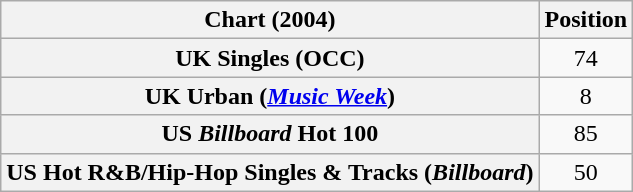<table class="wikitable sortable plainrowheaders" style="text-align:center">
<tr>
<th>Chart (2004)</th>
<th>Position</th>
</tr>
<tr>
<th scope="row">UK Singles (OCC)</th>
<td>74</td>
</tr>
<tr>
<th scope="row">UK Urban (<em><a href='#'>Music Week</a></em>)</th>
<td>8</td>
</tr>
<tr>
<th scope="row">US <em>Billboard</em> Hot 100</th>
<td>85</td>
</tr>
<tr>
<th scope="row">US Hot R&B/Hip-Hop Singles & Tracks (<em>Billboard</em>)</th>
<td>50</td>
</tr>
</table>
